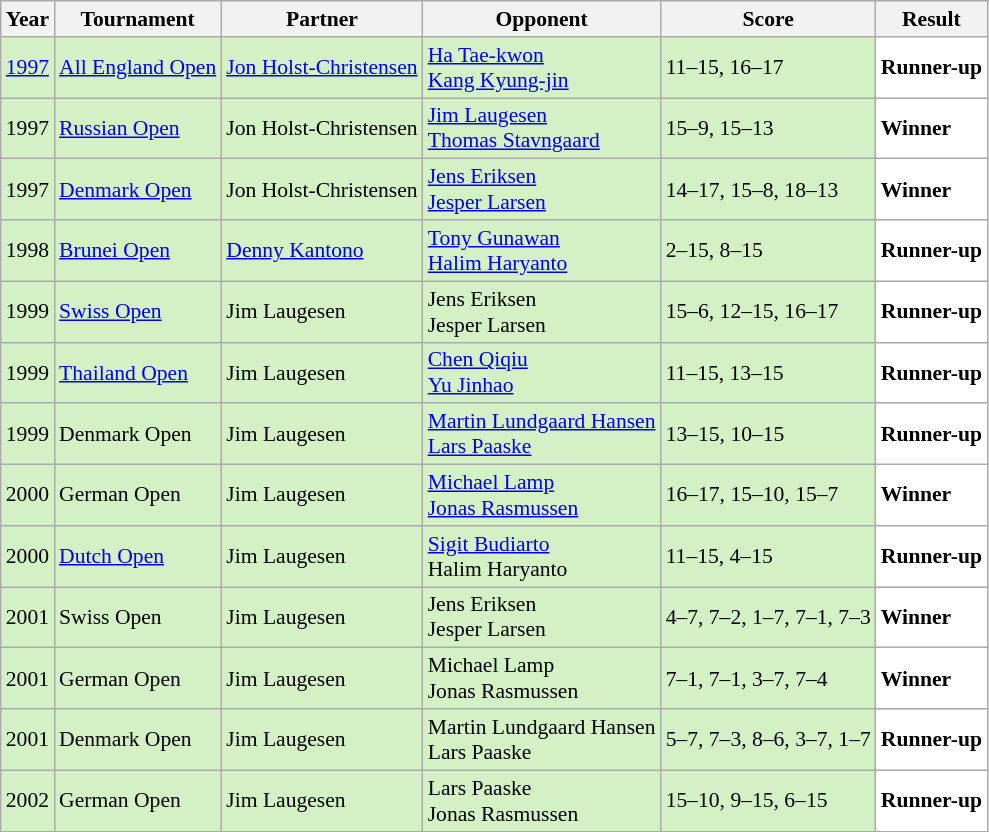<table class="sortable wikitable" style="font-size: 90%;">
<tr>
<th>Year</th>
<th>Tournament</th>
<th>Partner</th>
<th>Opponent</th>
<th>Score</th>
<th>Result</th>
</tr>
<tr style="background:#D4F1C5">
<td align="center"><a href='#'>1997</a></td>
<td align="left"><a href='#'>All England Open</a></td>
<td align="left"> <a href='#'>Jon Holst-Christensen</a></td>
<td align="left"> <a href='#'>Ha Tae-kwon</a><br> <a href='#'>Kang Kyung-jin</a></td>
<td align="left">11–15, 16–17</td>
<td style="text-align:left; background:white"> <strong>Runner-up</strong></td>
</tr>
<tr style="background:#D4F1C5">
<td align="center">1997</td>
<td align="left"><a href='#'>Russian Open</a></td>
<td align="left"> Jon Holst-Christensen</td>
<td align="left"> <a href='#'>Jim Laugesen</a><br> <a href='#'>Thomas Stavngaard</a></td>
<td align="left">15–9, 15–13</td>
<td style="text-align:left; background:white"> <strong>Winner</strong></td>
</tr>
<tr style="background:#D4F1C5">
<td align="center">1997</td>
<td align="left"><a href='#'>Denmark Open</a></td>
<td align="left"> Jon Holst-Christensen</td>
<td align="left"> <a href='#'>Jens Eriksen</a><br> <a href='#'>Jesper Larsen</a></td>
<td align="left">14–17, 15–8, 18–13</td>
<td style="text-align:left; background:white"> <strong>Winner</strong></td>
</tr>
<tr style="background:#D4F1C5">
<td align="center">1998</td>
<td align="left"><a href='#'>Brunei Open</a></td>
<td align="left"> <a href='#'>Denny Kantono</a></td>
<td align="left"> <a href='#'>Tony Gunawan</a><br> <a href='#'>Halim Haryanto</a></td>
<td align="left">2–15, 8–15</td>
<td style="text-align:left; background:white"> <strong>Runner-up</strong></td>
</tr>
<tr style="background:#D4F1C5">
<td align="center">1999</td>
<td align="left"><a href='#'>Swiss Open</a></td>
<td align="left"> Jim Laugesen</td>
<td align="left"> Jens Eriksen<br> Jesper Larsen</td>
<td align="left">15–6, 12–15, 16–17</td>
<td style="text-align:left; background:white"> <strong>Runner-up</strong></td>
</tr>
<tr style="background:#D4F1C5">
<td align="center">1999</td>
<td align="left"><a href='#'>Thailand Open</a></td>
<td align="left"> Jim Laugesen</td>
<td align="left"> <a href='#'>Chen Qiqiu</a><br> <a href='#'>Yu Jinhao</a></td>
<td align="left">11–15, 13–15</td>
<td style="text-align:left; background:white"> <strong>Runner-up</strong></td>
</tr>
<tr style="background:#D4F1C5">
<td align="center">1999</td>
<td align="left">Denmark Open</td>
<td align="left"> Jim Laugesen</td>
<td align="left"> <a href='#'>Martin Lundgaard Hansen</a><br> <a href='#'>Lars Paaske</a></td>
<td align="left">13–15, 10–15</td>
<td style="text-align:left; background:white"> <strong>Runner-up</strong></td>
</tr>
<tr style="background:#D4F1C5">
<td align="center">2000</td>
<td align="left">German Open</td>
<td align="left"> Jim Laugesen</td>
<td align="left"> <a href='#'>Michael Lamp</a><br> <a href='#'>Jonas Rasmussen</a></td>
<td align="left">16–17, 15–10, 15–7</td>
<td style="text-align:left; background:white"> <strong>Winner</strong></td>
</tr>
<tr style="background:#D4F1C5">
<td align="center">2000</td>
<td align="left"><a href='#'>Dutch Open</a></td>
<td align="left"> Jim Laugesen</td>
<td align="left"> <a href='#'>Sigit Budiarto</a><br> Halim Haryanto</td>
<td align="left">11–15, 4–15</td>
<td style="text-align:left; background:white"> <strong>Runner-up</strong></td>
</tr>
<tr style="background:#D4F1C5">
<td align="center">2001</td>
<td align="left">Swiss Open</td>
<td align="left"> Jim Laugesen</td>
<td align="left"> Jens Eriksen<br> Jesper Larsen</td>
<td align="left">4–7, 7–2, 1–7, 7–1, 7–3</td>
<td style="text-align:left; background:white"> <strong>Winner</strong></td>
</tr>
<tr style="background:#D4F1C5">
<td align="center">2001</td>
<td align="left">German Open</td>
<td align="left"> Jim Laugesen</td>
<td align="left"> Michael Lamp<br> Jonas Rasmussen</td>
<td align="left">7–1, 7–1, 3–7, 7–4</td>
<td style="text-align:left; background:white"> <strong>Winner</strong></td>
</tr>
<tr style="background:#D4F1C5">
<td align="center">2001</td>
<td align="left">Denmark Open</td>
<td align="left"> Jim Laugesen</td>
<td align="left"> Martin Lundgaard Hansen<br> Lars Paaske</td>
<td align="left">5–7, 7–3, 8–6, 3–7, 1–7</td>
<td style="text-align:left; background:white"> <strong>Runner-up</strong></td>
</tr>
<tr style="background:#D4F1C5">
<td align="center">2002</td>
<td align="left">German Open</td>
<td align="left"> Jim Laugesen</td>
<td align="left"> Lars Paaske<br> Jonas Rasmussen</td>
<td align="left">15–10, 9–15, 6–15</td>
<td style="text-align:left; background:white"> <strong>Runner-up</strong></td>
</tr>
</table>
